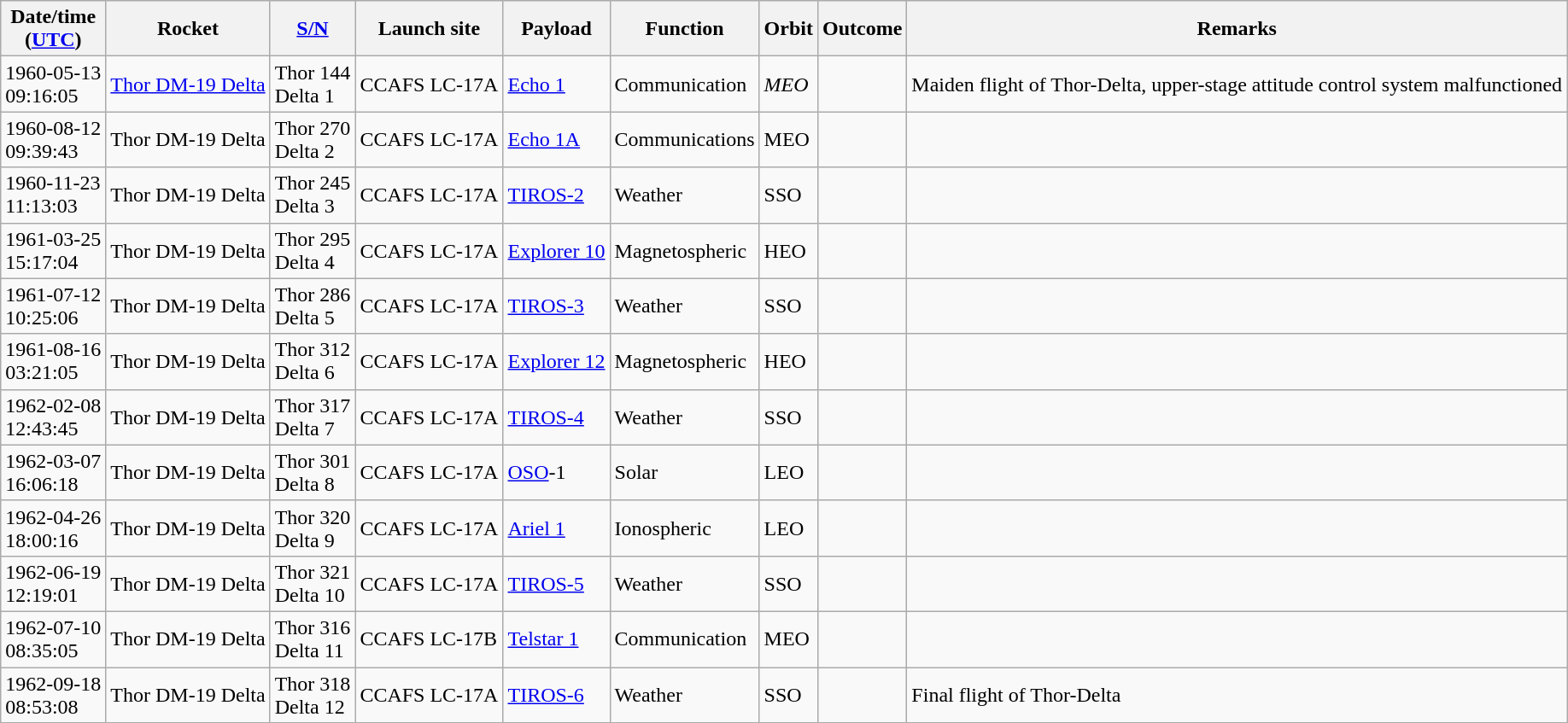<table class="wikitable" style="margin: 1em 1em 1em 0">
<tr>
<th>Date/time<br>(<a href='#'>UTC</a>)</th>
<th>Rocket</th>
<th><a href='#'>S/N</a></th>
<th>Launch site</th>
<th>Payload</th>
<th>Function</th>
<th>Orbit</th>
<th>Outcome</th>
<th>Remarks</th>
</tr>
<tr>
<td>1960-05-13<br>09:16:05</td>
<td><a href='#'>Thor DM-19 Delta</a></td>
<td>Thor 144<br>Delta 1</td>
<td>CCAFS LC-17A</td>
<td><a href='#'>Echo 1</a></td>
<td>Communication</td>
<td><em>MEO</em></td>
<td></td>
<td>Maiden flight of Thor-Delta, upper-stage attitude control system malfunctioned</td>
</tr>
<tr>
<td>1960-08-12<br>09:39:43</td>
<td>Thor DM-19 Delta</td>
<td>Thor 270<br>Delta 2</td>
<td>CCAFS LC-17A</td>
<td><a href='#'>Echo 1A</a></td>
<td>Communications</td>
<td>MEO</td>
<td></td>
<td></td>
</tr>
<tr>
<td>1960-11-23<br>11:13:03</td>
<td>Thor DM-19 Delta</td>
<td>Thor 245<br>Delta 3</td>
<td>CCAFS LC-17A</td>
<td><a href='#'>TIROS-2</a></td>
<td>Weather</td>
<td>SSO</td>
<td></td>
<td></td>
</tr>
<tr>
<td>1961-03-25<br>15:17:04</td>
<td>Thor DM-19 Delta</td>
<td>Thor 295<br>Delta 4</td>
<td>CCAFS LC-17A</td>
<td><a href='#'>Explorer 10</a></td>
<td>Magnetospheric</td>
<td>HEO</td>
<td></td>
<td></td>
</tr>
<tr>
<td>1961-07-12<br>10:25:06</td>
<td>Thor DM-19 Delta</td>
<td>Thor 286<br>Delta 5</td>
<td>CCAFS LC-17A</td>
<td><a href='#'>TIROS-3</a></td>
<td>Weather</td>
<td>SSO</td>
<td></td>
<td></td>
</tr>
<tr>
<td>1961-08-16<br>03:21:05</td>
<td>Thor DM-19 Delta</td>
<td>Thor 312<br>Delta 6</td>
<td>CCAFS LC-17A</td>
<td><a href='#'>Explorer 12</a></td>
<td>Magnetospheric</td>
<td>HEO</td>
<td></td>
<td></td>
</tr>
<tr>
<td>1962-02-08<br>12:43:45</td>
<td>Thor DM-19 Delta</td>
<td>Thor 317<br>Delta 7</td>
<td>CCAFS LC-17A</td>
<td><a href='#'>TIROS-4</a></td>
<td>Weather</td>
<td>SSO</td>
<td></td>
<td></td>
</tr>
<tr>
<td>1962-03-07<br>16:06:18</td>
<td>Thor DM-19 Delta</td>
<td>Thor 301<br>Delta 8</td>
<td>CCAFS LC-17A</td>
<td><a href='#'>OSO</a>-1</td>
<td>Solar</td>
<td>LEO</td>
<td></td>
<td></td>
</tr>
<tr>
<td>1962-04-26<br>18:00:16</td>
<td>Thor DM-19 Delta</td>
<td>Thor 320<br>Delta 9</td>
<td>CCAFS LC-17A</td>
<td><a href='#'>Ariel 1</a></td>
<td>Ionospheric</td>
<td>LEO</td>
<td></td>
<td></td>
</tr>
<tr>
<td>1962-06-19<br>12:19:01</td>
<td>Thor DM-19 Delta</td>
<td>Thor 321<br>Delta 10</td>
<td>CCAFS LC-17A</td>
<td><a href='#'>TIROS-5</a></td>
<td>Weather</td>
<td>SSO</td>
<td></td>
<td></td>
</tr>
<tr>
<td>1962-07-10<br>08:35:05</td>
<td>Thor DM-19 Delta</td>
<td>Thor 316<br>Delta 11</td>
<td>CCAFS LC-17B</td>
<td><a href='#'>Telstar 1</a></td>
<td>Communication</td>
<td>MEO</td>
<td></td>
<td></td>
</tr>
<tr>
<td>1962-09-18<br>08:53:08</td>
<td>Thor DM-19 Delta</td>
<td>Thor 318<br>Delta 12</td>
<td>CCAFS LC-17A</td>
<td><a href='#'>TIROS-6</a></td>
<td>Weather</td>
<td>SSO</td>
<td></td>
<td>Final flight of Thor-Delta</td>
</tr>
<tr>
</tr>
</table>
